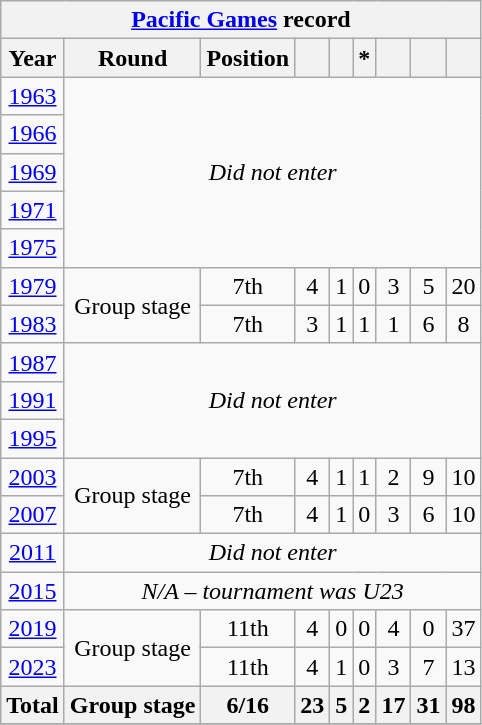<table class="wikitable" style="text-align: center;">
<tr>
<th colspan=9><a href='#'>Pacific Games</a> record</th>
</tr>
<tr>
<th>Year</th>
<th>Round</th>
<th>Position</th>
<th></th>
<th></th>
<th>*</th>
<th></th>
<th></th>
<th></th>
</tr>
<tr>
<td> <a href='#'>1963</a></td>
<td rowspan=5 colspan=8><em>Did not enter</em></td>
</tr>
<tr>
<td> <a href='#'>1966</a></td>
</tr>
<tr>
<td> <a href='#'>1969</a></td>
</tr>
<tr>
<td> <a href='#'>1971</a></td>
</tr>
<tr>
<td> <a href='#'>1975</a></td>
</tr>
<tr>
<td> <a href='#'>1979</a></td>
<td rowspan=2>Group stage</td>
<td>7th</td>
<td>4</td>
<td>1</td>
<td>0</td>
<td>3</td>
<td>5</td>
<td>20</td>
</tr>
<tr>
<td> <a href='#'>1983</a></td>
<td>7th</td>
<td>3</td>
<td>1</td>
<td>1</td>
<td>1</td>
<td>6</td>
<td>8</td>
</tr>
<tr>
<td> <a href='#'>1987</a></td>
<td rowspan=3 colspan=8><em>Did not enter</em></td>
</tr>
<tr>
<td> <a href='#'>1991</a></td>
</tr>
<tr>
<td> <a href='#'>1995</a></td>
</tr>
<tr>
<td> <a href='#'>2003</a></td>
<td rowspan=2>Group stage</td>
<td>7th</td>
<td>4</td>
<td>1</td>
<td>1</td>
<td>2</td>
<td>9</td>
<td>10</td>
</tr>
<tr>
<td> <a href='#'>2007</a></td>
<td>7th</td>
<td>4</td>
<td>1</td>
<td>0</td>
<td>3</td>
<td>6</td>
<td>10</td>
</tr>
<tr>
<td> <a href='#'>2011</a></td>
<td colspan=8><em>Did not enter</em></td>
</tr>
<tr>
<td> <a href='#'>2015</a></td>
<td colspan=8><em>N/A – tournament was U23</em></td>
</tr>
<tr>
<td> <a href='#'>2019</a></td>
<td rowspan=2>Group stage</td>
<td>11th</td>
<td>4</td>
<td>0</td>
<td>0</td>
<td>4</td>
<td>0</td>
<td>37</td>
</tr>
<tr>
<td> <a href='#'>2023</a></td>
<td>11th</td>
<td>4</td>
<td>1</td>
<td>0</td>
<td>3</td>
<td>7</td>
<td>13</td>
</tr>
<tr>
<th>Total</th>
<th>Group stage</th>
<th>6/16</th>
<th>23</th>
<th>5</th>
<th>2</th>
<th>17</th>
<th>31</th>
<th>98</th>
</tr>
<tr>
</tr>
</table>
